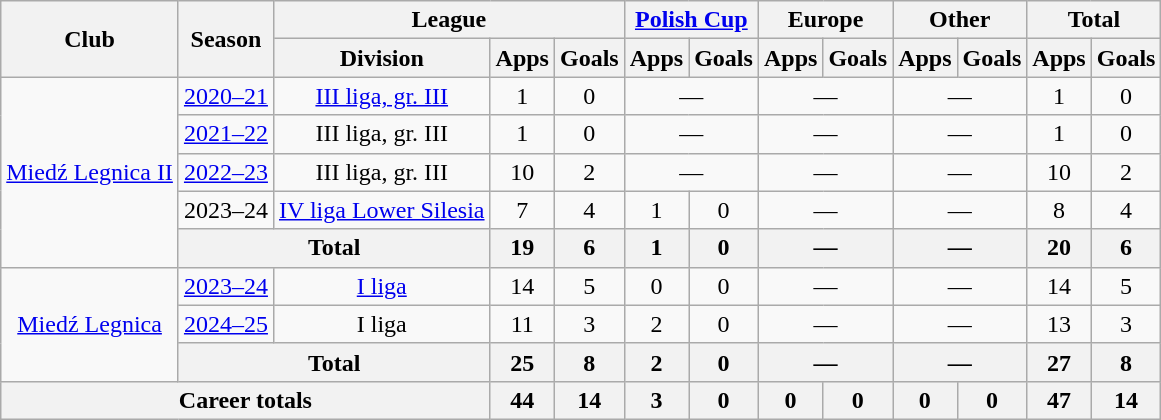<table class="wikitable" style="text-align: center">
<tr>
<th rowspan="2">Club</th>
<th rowspan="2">Season</th>
<th colspan="3">League</th>
<th colspan="2"><a href='#'>Polish Cup</a></th>
<th colspan="2">Europe</th>
<th colspan="2">Other</th>
<th colspan="2">Total</th>
</tr>
<tr>
<th>Division</th>
<th>Apps</th>
<th>Goals</th>
<th>Apps</th>
<th>Goals</th>
<th>Apps</th>
<th>Goals</th>
<th>Apps</th>
<th>Goals</th>
<th>Apps</th>
<th>Goals</th>
</tr>
<tr>
<td rowspan="5"><a href='#'>Miedź Legnica II</a></td>
<td><a href='#'>2020–21</a></td>
<td><a href='#'>III liga, gr. III</a></td>
<td>1</td>
<td>0</td>
<td colspan="2">—</td>
<td colspan="2">—</td>
<td colspan="2">—</td>
<td>1</td>
<td>0</td>
</tr>
<tr>
<td><a href='#'>2021–22</a></td>
<td>III liga, gr. III</td>
<td>1</td>
<td>0</td>
<td colspan="2">—</td>
<td colspan="2">—</td>
<td colspan="2">—</td>
<td>1</td>
<td>0</td>
</tr>
<tr>
<td><a href='#'>2022–23</a></td>
<td>III liga, gr. III</td>
<td>10</td>
<td>2</td>
<td colspan="2">—</td>
<td colspan="2">—</td>
<td colspan="2">—</td>
<td>10</td>
<td>2</td>
</tr>
<tr>
<td>2023–24</td>
<td><a href='#'>IV liga Lower Silesia</a></td>
<td>7</td>
<td>4</td>
<td>1</td>
<td>0</td>
<td colspan="2">—</td>
<td colspan="2">—</td>
<td>8</td>
<td>4</td>
</tr>
<tr>
<th colspan="2">Total</th>
<th>19</th>
<th>6</th>
<th>1</th>
<th>0</th>
<th colspan="2">—</th>
<th colspan="2">—</th>
<th>20</th>
<th>6</th>
</tr>
<tr>
<td rowspan="3"><a href='#'>Miedź Legnica</a></td>
<td><a href='#'>2023–24</a></td>
<td><a href='#'>I liga</a></td>
<td>14</td>
<td>5</td>
<td>0</td>
<td>0</td>
<td colspan="2">—</td>
<td colspan="2">—</td>
<td>14</td>
<td>5</td>
</tr>
<tr>
<td><a href='#'>2024–25</a></td>
<td>I liga</td>
<td>11</td>
<td>3</td>
<td>2</td>
<td>0</td>
<td colspan="2">—</td>
<td colspan="2">—</td>
<td>13</td>
<td>3</td>
</tr>
<tr>
<th colspan="2">Total</th>
<th>25</th>
<th>8</th>
<th>2</th>
<th>0</th>
<th colspan="2">—</th>
<th colspan="2">—</th>
<th>27</th>
<th>8</th>
</tr>
<tr>
<th colspan="3">Career totals</th>
<th>44</th>
<th>14</th>
<th>3</th>
<th>0</th>
<th>0</th>
<th>0</th>
<th>0</th>
<th>0</th>
<th>47</th>
<th>14</th>
</tr>
</table>
